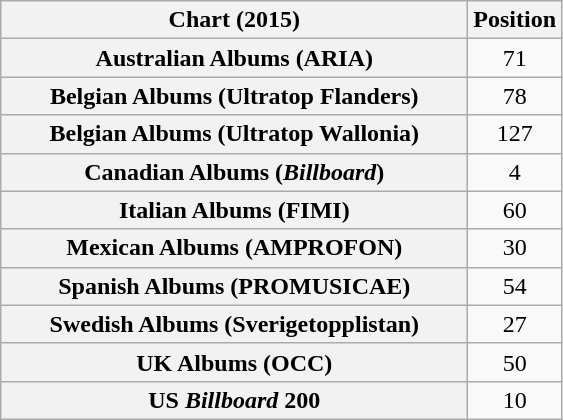<table class="wikitable sortable plainrowheaders" style="text-align:center">
<tr>
<th scope="col" style="width:19em">Chart (2015)</th>
<th scope="col">Position</th>
</tr>
<tr>
<th scope="row">Australian Albums (ARIA)</th>
<td>71</td>
</tr>
<tr>
<th scope="row">Belgian Albums (Ultratop Flanders)</th>
<td>78</td>
</tr>
<tr>
<th scope="row">Belgian Albums (Ultratop Wallonia)</th>
<td>127</td>
</tr>
<tr>
<th scope="row">Canadian Albums (<em>Billboard</em>)</th>
<td>4</td>
</tr>
<tr>
<th scope="row">Italian Albums (FIMI)</th>
<td>60</td>
</tr>
<tr>
<th scope="row">Mexican Albums (AMPROFON)</th>
<td align="center">30</td>
</tr>
<tr>
<th scope="row">Spanish Albums (PROMUSICAE)</th>
<td>54</td>
</tr>
<tr>
<th scope="row">Swedish Albums (Sverigetopplistan)</th>
<td>27</td>
</tr>
<tr>
<th scope="row">UK Albums (OCC)</th>
<td>50</td>
</tr>
<tr>
<th scope="row">US <em>Billboard</em> 200</th>
<td>10</td>
</tr>
</table>
